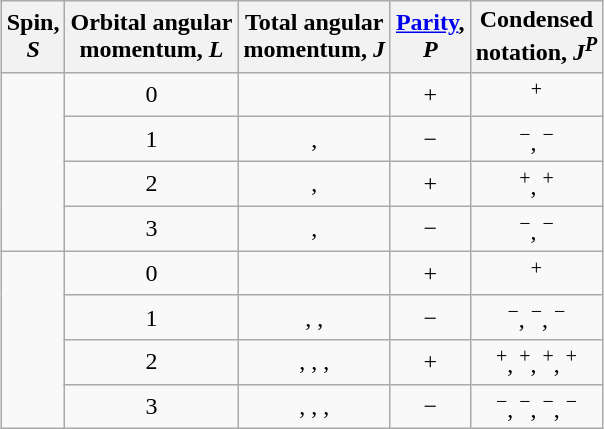<table class="wikitable" style="margin:1em auto; text-align: center;">
<tr>
<th>Spin, <br><em>S</em></th>
<th>Orbital angular <br>momentum, <em>L</em></th>
<th>Total angular <br>momentum, <em>J</em></th>
<th><a href='#'>Parity</a>, <br><em>P</em></th>
<th>Condensed <br>notation, <em>J</em><sup><em>P</em></sup></th>
</tr>
<tr>
<td rowspan="4"></td>
<td>0</td>
<td></td>
<td>+</td>
<td><sup>+</sup></td>
</tr>
<tr>
<td>1</td>
<td>, </td>
<td>−</td>
<td><sup>−</sup>, <sup>−</sup></td>
</tr>
<tr>
<td>2</td>
<td>, </td>
<td>+</td>
<td><sup>+</sup>, <sup>+</sup></td>
</tr>
<tr>
<td>3</td>
<td>, </td>
<td>−</td>
<td><sup>−</sup>, <sup>−</sup></td>
</tr>
<tr>
<td rowspan="4"></td>
<td>0</td>
<td></td>
<td>+</td>
<td><sup>+</sup></td>
</tr>
<tr>
<td>1</td>
<td>, , </td>
<td>−</td>
<td><sup>−</sup>, <sup>−</sup>, <sup>−</sup></td>
</tr>
<tr>
<td>2</td>
<td>, , , </td>
<td>+</td>
<td><sup>+</sup>, <sup>+</sup>, <sup>+</sup>, <sup>+</sup></td>
</tr>
<tr>
<td>3</td>
<td>, , , </td>
<td>−</td>
<td><sup>−</sup>, <sup>−</sup>, <sup>−</sup>, <sup>−</sup></td>
</tr>
</table>
